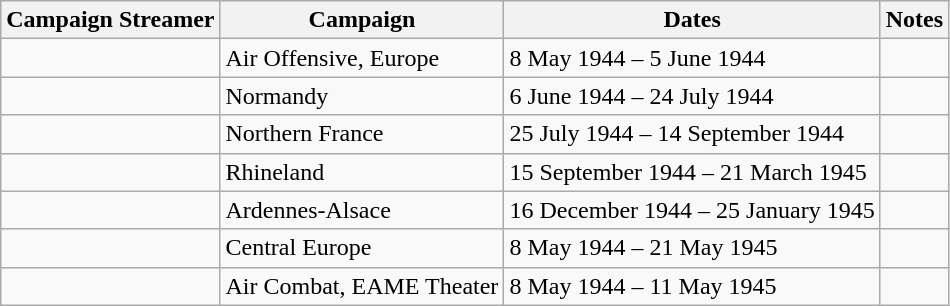<table class="wikitable">
<tr style="background:#efefef;">
<th>Campaign Streamer</th>
<th>Campaign</th>
<th>Dates</th>
<th>Notes</th>
</tr>
<tr>
<td></td>
<td>Air Offensive, Europe</td>
<td>8 May 1944 – 5 June 1944</td>
<td></td>
</tr>
<tr>
<td></td>
<td>Normandy</td>
<td>6 June 1944 – 24 July 1944</td>
<td></td>
</tr>
<tr>
<td></td>
<td>Northern France</td>
<td>25 July 1944 – 14 September 1944</td>
<td></td>
</tr>
<tr>
<td></td>
<td>Rhineland</td>
<td>15 September 1944 – 21 March 1945</td>
<td></td>
</tr>
<tr>
<td></td>
<td>Ardennes-Alsace</td>
<td>16 December 1944 – 25 January 1945</td>
<td></td>
</tr>
<tr>
<td></td>
<td>Central Europe</td>
<td>8 May 1944 – 21 May 1945</td>
<td></td>
</tr>
<tr>
<td></td>
<td>Air Combat, EAME Theater</td>
<td>8 May 1944 – 11 May 1945</td>
<td></td>
</tr>
</table>
